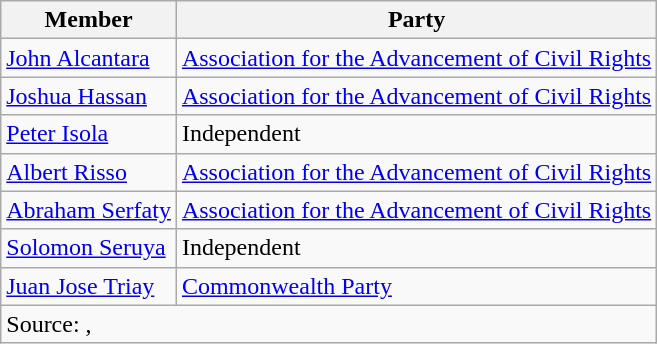<table class=wikitable>
<tr>
<th>Member</th>
<th>Party</th>
</tr>
<tr>
<td><a href='#'>John Alcantara</a></td>
<td><a href='#'>Association for the Advancement of Civil Rights</a></td>
</tr>
<tr>
<td><a href='#'>Joshua Hassan</a></td>
<td><a href='#'>Association for the Advancement of Civil Rights</a></td>
</tr>
<tr>
<td><a href='#'>Peter Isola</a></td>
<td>Independent</td>
</tr>
<tr>
<td><a href='#'>Albert Risso</a></td>
<td><a href='#'>Association for the Advancement of Civil Rights</a></td>
</tr>
<tr>
<td><a href='#'>Abraham Serfaty</a></td>
<td><a href='#'>Association for the Advancement of Civil Rights</a></td>
</tr>
<tr>
<td><a href='#'>Solomon Seruya</a></td>
<td>Independent</td>
</tr>
<tr>
<td><a href='#'>Juan Jose Triay</a></td>
<td><a href='#'>Commonwealth Party</a></td>
</tr>
<tr>
<td colspan=2>Source: , </td>
</tr>
</table>
